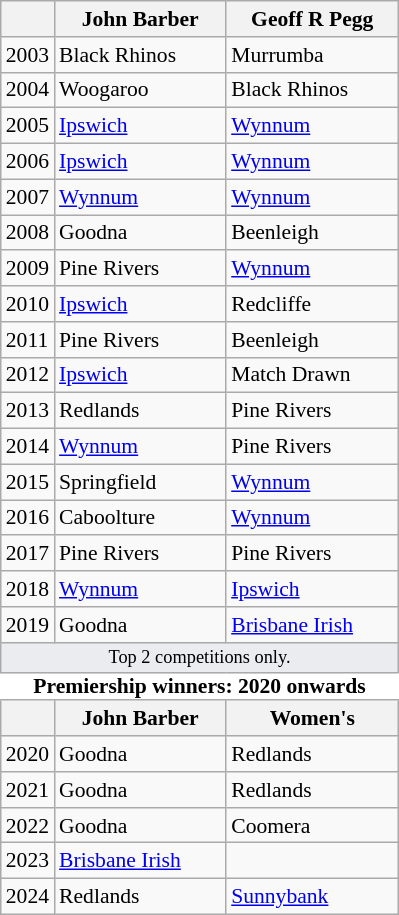<table class="wikitable floatright" style="font-size:90%">
<tr>
<th></th>
<th style="width:7.5em;">John Barber</th>
<th style="width:7.5em;">Geoff R Pegg</th>
</tr>
<tr>
<td>2003</td>
<td>Black Rhinos</td>
<td>Murrumba</td>
</tr>
<tr>
<td>2004</td>
<td>Woogaroo</td>
<td>Black Rhinos</td>
</tr>
<tr>
<td>2005</td>
<td><a href='#'>Ipswich</a></td>
<td><a href='#'>Wynnum</a></td>
</tr>
<tr>
<td>2006</td>
<td><a href='#'>Ipswich</a></td>
<td><a href='#'>Wynnum</a></td>
</tr>
<tr>
<td>2007</td>
<td><a href='#'>Wynnum</a></td>
<td><a href='#'>Wynnum</a></td>
</tr>
<tr>
<td>2008</td>
<td>Goodna</td>
<td>Beenleigh</td>
</tr>
<tr>
<td>2009</td>
<td>Pine Rivers</td>
<td><a href='#'>Wynnum</a></td>
</tr>
<tr>
<td>2010</td>
<td><a href='#'>Ipswich</a></td>
<td>Redcliffe</td>
</tr>
<tr>
<td>2011</td>
<td>Pine Rivers</td>
<td>Beenleigh</td>
</tr>
<tr>
<td>2012</td>
<td><a href='#'>Ipswich</a></td>
<td>Match Drawn</td>
</tr>
<tr>
<td>2013</td>
<td>Redlands</td>
<td>Pine Rivers</td>
</tr>
<tr>
<td>2014</td>
<td><a href='#'>Wynnum</a></td>
<td>Pine Rivers</td>
</tr>
<tr>
<td>2015</td>
<td>Springfield</td>
<td><a href='#'>Wynnum</a></td>
</tr>
<tr>
<td>2016</td>
<td>Caboolture</td>
<td><a href='#'>Wynnum</a></td>
</tr>
<tr>
<td>2017</td>
<td>Pine Rivers</td>
<td>Pine Rivers</td>
</tr>
<tr>
<td>2018</td>
<td><a href='#'>Wynnum</a></td>
<td><a href='#'>Ipswich</a></td>
</tr>
<tr>
<td>2019</td>
<td>Goodna</td>
<td><a href='#'>Brisbane Irish</a></td>
</tr>
<tr>
<td colspan= 100% style="text-align:center; font-size:85%; background:#eaecf0;"> Top 2 competitions only.</td>
</tr>
<tr>
<td colspan= 100% style="text-align:center; background:white; border-left:1px solid white; border-right:1px solid white; vertical-align:bottom; padding:0;"><strong>Premiership winners: 2020 onwards</strong></td>
</tr>
<tr>
<th></th>
<th>John Barber</th>
<th>Women's</th>
</tr>
<tr>
<td>2020</td>
<td>Goodna</td>
<td>Redlands</td>
</tr>
<tr>
<td>2021</td>
<td>Goodna</td>
<td>Redlands</td>
</tr>
<tr>
<td>2022</td>
<td>Goodna</td>
<td>Coomera</td>
</tr>
<tr>
<td>2023</td>
<td><a href='#'>Brisbane Irish</a></td>
<td></td>
</tr>
<tr>
<td>2024</td>
<td>Redlands</td>
<td><a href='#'>Sunnybank</a></td>
</tr>
</table>
